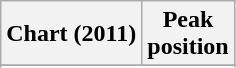<table class="wikitable plainrowheaders">
<tr>
<th>Chart (2011)</th>
<th>Peak<br>position</th>
</tr>
<tr>
</tr>
<tr>
</tr>
<tr>
</tr>
<tr>
</tr>
<tr>
</tr>
<tr>
</tr>
<tr>
</tr>
<tr>
</tr>
<tr>
</tr>
<tr>
</tr>
</table>
